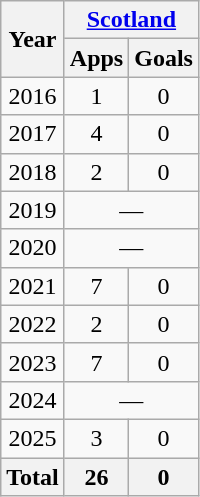<table class="wikitable" style="text-align:center">
<tr>
<th rowspan=2>Year</th>
<th colspan=2><a href='#'>Scotland</a></th>
</tr>
<tr>
<th>Apps</th>
<th>Goals</th>
</tr>
<tr>
<td>2016</td>
<td>1</td>
<td>0</td>
</tr>
<tr>
<td>2017</td>
<td>4</td>
<td>0</td>
</tr>
<tr>
<td>2018</td>
<td>2</td>
<td>0</td>
</tr>
<tr>
<td>2019</td>
<td colspan=2>—</td>
</tr>
<tr>
<td>2020</td>
<td colspan=2>—</td>
</tr>
<tr>
<td>2021</td>
<td>7</td>
<td>0</td>
</tr>
<tr>
<td>2022</td>
<td>2</td>
<td>0</td>
</tr>
<tr>
<td>2023</td>
<td>7</td>
<td>0</td>
</tr>
<tr>
<td>2024</td>
<td colspan=2>—</td>
</tr>
<tr>
<td>2025</td>
<td>3</td>
<td>0</td>
</tr>
<tr>
<th>Total</th>
<th>26</th>
<th>0</th>
</tr>
</table>
